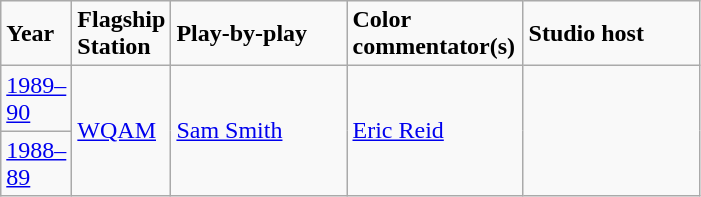<table class="wikitable">
<tr>
<td width="40"><strong>Year</strong></td>
<td width="40"><strong>Flagship Station</strong></td>
<td width="110"><strong>Play-by-play</strong></td>
<td width="110"><strong>Color commentator(s)</strong></td>
<td width="110"><strong>Studio host</strong></td>
</tr>
<tr>
<td><a href='#'>1989–90</a></td>
<td rowspan=2><a href='#'>WQAM</a></td>
<td rowspan=2><a href='#'>Sam Smith</a></td>
<td rowspan=2><a href='#'>Eric Reid</a></td>
<td rowspan=2></td>
</tr>
<tr>
<td><a href='#'>1988–89</a></td>
</tr>
</table>
